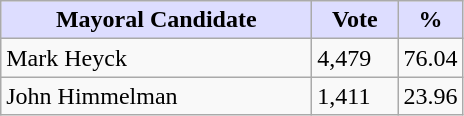<table class="wikitable">
<tr>
<th style="background:#ddf; width:200px;">Mayoral Candidate</th>
<th style="background:#ddf; width:50px;">Vote</th>
<th style="background:#ddf; width:30px;">%</th>
</tr>
<tr>
<td>Mark Heyck</td>
<td>4,479</td>
<td>76.04</td>
</tr>
<tr>
<td>John Himmelman</td>
<td>1,411</td>
<td>23.96</td>
</tr>
</table>
